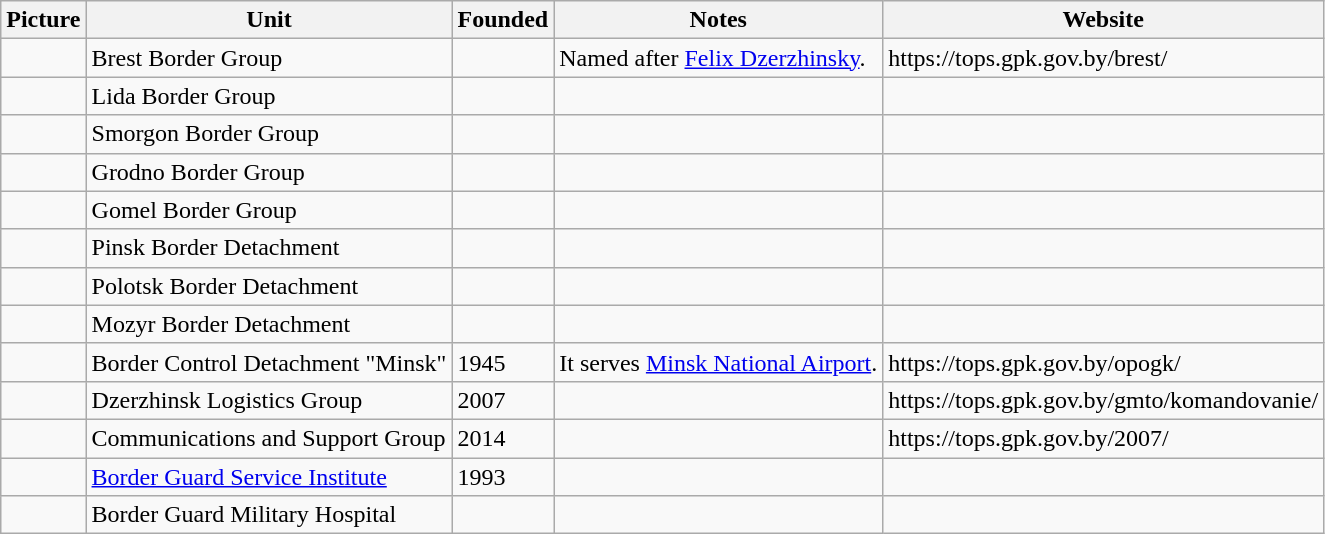<table class="wikitable">
<tr>
<th>Picture</th>
<th>Unit</th>
<th>Founded</th>
<th>Notes</th>
<th>Website</th>
</tr>
<tr>
<td></td>
<td>Brest Border Group</td>
<td></td>
<td>Named after <a href='#'>Felix Dzerzhinsky</a>.</td>
<td>https://tops.gpk.gov.by/brest/</td>
</tr>
<tr>
<td></td>
<td>Lida Border Group</td>
<td></td>
<td></td>
<td></td>
</tr>
<tr>
<td></td>
<td>Smorgon Border Group</td>
<td></td>
<td></td>
<td></td>
</tr>
<tr>
<td></td>
<td>Grodno Border Group</td>
<td></td>
<td></td>
<td></td>
</tr>
<tr>
<td></td>
<td>Gomel Border Group</td>
<td></td>
<td></td>
<td></td>
</tr>
<tr>
<td></td>
<td>Pinsk Border Detachment</td>
<td></td>
<td></td>
<td></td>
</tr>
<tr>
<td></td>
<td>Polotsk Border Detachment</td>
<td></td>
<td></td>
<td></td>
</tr>
<tr>
<td></td>
<td>Mozyr Border Detachment</td>
<td></td>
<td></td>
<td></td>
</tr>
<tr>
<td></td>
<td>Border Control Detachment "Minsk"</td>
<td>1945</td>
<td>It serves <a href='#'>Minsk National Airport</a>.</td>
<td>https://tops.gpk.gov.by/opogk/</td>
</tr>
<tr>
<td></td>
<td>Dzerzhinsk Logistics Group</td>
<td>2007</td>
<td></td>
<td>https://tops.gpk.gov.by/gmto/komandovanie/</td>
</tr>
<tr>
<td></td>
<td>Communications and Support Group</td>
<td>2014</td>
<td></td>
<td>https://tops.gpk.gov.by/2007/</td>
</tr>
<tr>
<td></td>
<td><a href='#'>Border Guard Service Institute</a></td>
<td>1993</td>
<td></td>
<td></td>
</tr>
<tr>
<td></td>
<td>Border Guard Military Hospital</td>
<td></td>
<td></td>
<td></td>
</tr>
</table>
